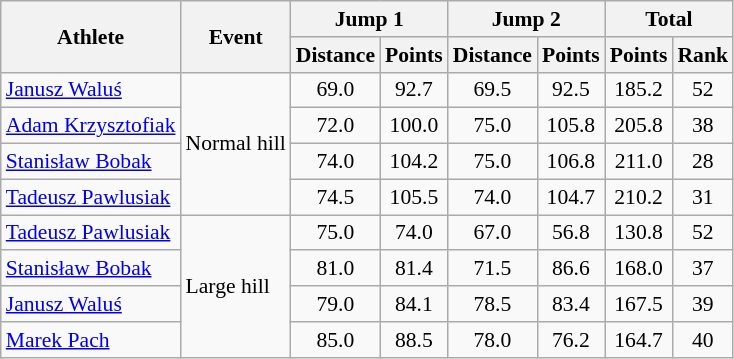<table class="wikitable" style="font-size:90%">
<tr>
<th rowspan="2">Athlete</th>
<th rowspan="2">Event</th>
<th colspan="2">Jump 1</th>
<th colspan="2">Jump 2</th>
<th colspan="2">Total</th>
</tr>
<tr>
<th>Distance</th>
<th>Points</th>
<th>Distance</th>
<th>Points</th>
<th>Points</th>
<th>Rank</th>
</tr>
<tr>
<td><a href='#'>Janusz Waluś</a></td>
<td rowspan="4">Normal hill</td>
<td align="center">69.0</td>
<td align="center">92.7</td>
<td align="center">69.5</td>
<td align="center">92.5</td>
<td align="center">185.2</td>
<td align="center">52</td>
</tr>
<tr>
<td><a href='#'>Adam Krzysztofiak</a></td>
<td align="center">72.0</td>
<td align="center">100.0</td>
<td align="center">75.0</td>
<td align="center">105.8</td>
<td align="center">205.8</td>
<td align="center">38</td>
</tr>
<tr>
<td><a href='#'>Stanisław Bobak</a></td>
<td align="center">74.0</td>
<td align="center">104.2</td>
<td align="center">75.0</td>
<td align="center">106.8</td>
<td align="center">211.0</td>
<td align="center">28</td>
</tr>
<tr>
<td><a href='#'>Tadeusz Pawlusiak</a></td>
<td align="center">74.5</td>
<td align="center">105.5</td>
<td align="center">74.0</td>
<td align="center">104.7</td>
<td align="center">210.2</td>
<td align="center">31</td>
</tr>
<tr>
<td><a href='#'>Tadeusz Pawlusiak</a></td>
<td rowspan="4">Large hill</td>
<td align="center">75.0</td>
<td align="center">74.0</td>
<td align="center">67.0</td>
<td align="center">56.8</td>
<td align="center">130.8</td>
<td align="center">52</td>
</tr>
<tr>
<td><a href='#'>Stanisław Bobak</a></td>
<td align="center">81.0</td>
<td align="center">81.4</td>
<td align="center">71.5</td>
<td align="center">86.6</td>
<td align="center">168.0</td>
<td align="center">37</td>
</tr>
<tr>
<td><a href='#'>Janusz Waluś</a></td>
<td align="center">79.0</td>
<td align="center">84.1</td>
<td align="center">78.5</td>
<td align="center">83.4</td>
<td align="center">167.5</td>
<td align="center">39</td>
</tr>
<tr>
<td><a href='#'>Marek Pach</a></td>
<td align="center">85.0</td>
<td align="center">88.5</td>
<td align="center">78.0</td>
<td align="center">76.2</td>
<td align="center">164.7</td>
<td align="center">40</td>
</tr>
</table>
